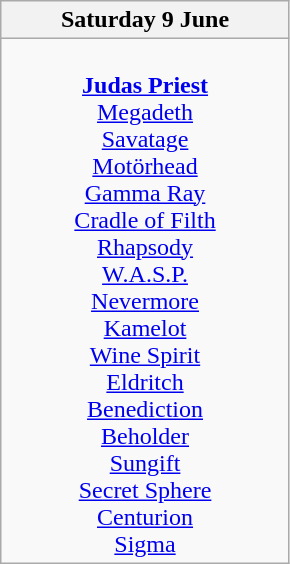<table class="wikitable">
<tr>
<th>Saturday 9 June</th>
</tr>
<tr>
<td valign="top" align="center" width=185><br><strong><a href='#'>Judas Priest</a></strong>
<br><a href='#'>Megadeth</a>
<br><a href='#'>Savatage</a>
<br><a href='#'>Motörhead</a>
<br><a href='#'>Gamma Ray</a>
<br><a href='#'>Cradle of Filth</a>
<br><a href='#'>Rhapsody</a>
<br><a href='#'>W.A.S.P.</a>
<br><a href='#'>Nevermore</a>
<br><a href='#'>Kamelot</a>
<br><a href='#'>Wine Spirit</a>
<br><a href='#'>Eldritch</a>
<br><a href='#'>Benediction</a>
<br><a href='#'>Beholder</a>
<br><a href='#'>Sungift</a>
<br><a href='#'>Secret Sphere</a>
<br><a href='#'>Centurion</a>
<br><a href='#'>Sigma</a></td>
</tr>
</table>
